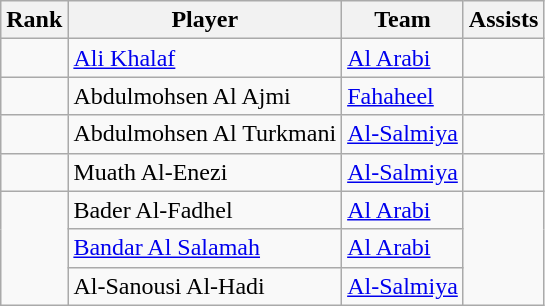<table Class="wikitable">
<tr>
<th>Rank</th>
<th>Player</th>
<th>Team</th>
<th>Assists</th>
</tr>
<tr>
<td rowspan="1"></td>
<td> <a href='#'>Ali Khalaf</a></td>
<td><a href='#'>Al Arabi</a></td>
<td rowspan="1"></td>
</tr>
<tr>
<td rowspan="1"></td>
<td> Abdulmohsen Al Ajmi</td>
<td><a href='#'>Fahaheel</a></td>
<td rowspan="1"></td>
</tr>
<tr>
<td rowspan="1"></td>
<td> Abdulmohsen Al Turkmani</td>
<td><a href='#'>Al-Salmiya</a></td>
<td rowspan="1"></td>
</tr>
<tr>
<td rowspan="1"></td>
<td> Muath Al-Enezi</td>
<td><a href='#'>Al-Salmiya</a></td>
<td rowspan="1"></td>
</tr>
<tr>
<td rowspan="3"></td>
<td> Bader Al-Fadhel</td>
<td><a href='#'>Al Arabi</a></td>
<td rowspan="3"></td>
</tr>
<tr>
<td> <a href='#'>Bandar Al Salamah</a></td>
<td><a href='#'>Al Arabi</a></td>
</tr>
<tr>
<td> Al-Sanousi Al-Hadi</td>
<td><a href='#'>Al-Salmiya</a></td>
</tr>
</table>
